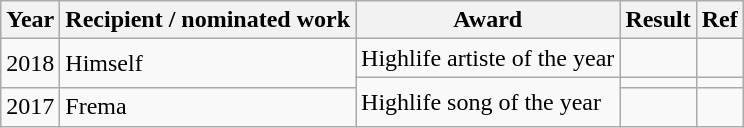<table class="wikitable">
<tr>
<th>Year</th>
<th>Recipient / nominated work</th>
<th>Award</th>
<th>Result</th>
<th>Ref</th>
</tr>
<tr>
<td rowspan="2">2018</td>
<td rowspan="2">Himself</td>
<td>Highlife artiste of the year</td>
<td></td>
<td></td>
</tr>
<tr>
<td rowspan="2">Highlife song of the year</td>
<td></td>
<td></td>
</tr>
<tr>
<td>2017</td>
<td>Frema</td>
<td></td>
<td></td>
</tr>
</table>
